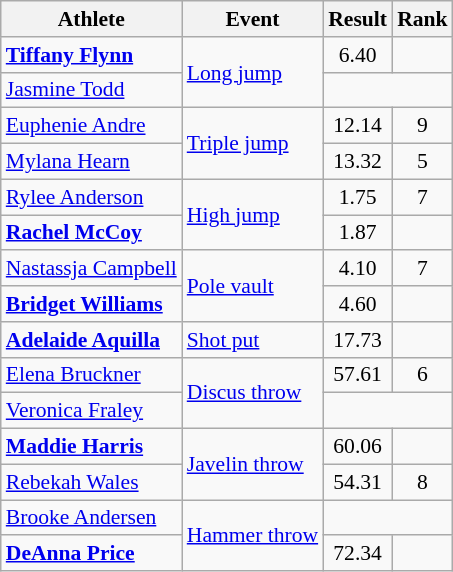<table class=wikitable style=font-size:90%;text-align:center>
<tr>
<th>Athlete</th>
<th>Event</th>
<th>Result</th>
<th>Rank</th>
</tr>
<tr>
<td align=left><strong><a href='#'>Tiffany Flynn</a></strong></td>
<td align=left rowspan=2><a href='#'>Long jump</a></td>
<td>6.40</td>
<td></td>
</tr>
<tr>
<td align=left><a href='#'>Jasmine Todd</a></td>
<td colspan=2></td>
</tr>
<tr>
<td align=left><a href='#'>Euphenie Andre</a></td>
<td align=left rowspan=2><a href='#'>Triple jump</a></td>
<td>12.14</td>
<td>9</td>
</tr>
<tr>
<td align=left><a href='#'>Mylana Hearn</a></td>
<td>13.32</td>
<td>5</td>
</tr>
<tr>
<td align=left><a href='#'>Rylee Anderson</a></td>
<td align=left rowspan=2><a href='#'>High jump</a></td>
<td>1.75</td>
<td>7</td>
</tr>
<tr>
<td align=left><strong><a href='#'>Rachel McCoy</a></strong></td>
<td>1.87</td>
<td></td>
</tr>
<tr>
<td align=left><a href='#'>Nastassja Campbell</a></td>
<td align=left rowspan=2><a href='#'>Pole vault</a></td>
<td>4.10</td>
<td>7</td>
</tr>
<tr>
<td align=left><strong><a href='#'>Bridget Williams</a></strong></td>
<td>4.60</td>
<td></td>
</tr>
<tr>
<td align=left><strong><a href='#'>Adelaide Aquilla</a></strong></td>
<td align=left><a href='#'>Shot put</a></td>
<td>17.73</td>
<td></td>
</tr>
<tr>
<td align=left><a href='#'>Elena Bruckner</a></td>
<td align=left rowspan=2><a href='#'>Discus throw</a></td>
<td>57.61</td>
<td>6</td>
</tr>
<tr>
<td align=left><a href='#'>Veronica Fraley</a></td>
<td colspan=2></td>
</tr>
<tr>
<td align=left><strong><a href='#'>Maddie Harris</a></strong></td>
<td align=left rowspan=2><a href='#'>Javelin throw</a></td>
<td>60.06</td>
<td></td>
</tr>
<tr>
<td align=left><a href='#'>Rebekah Wales</a></td>
<td>54.31</td>
<td>8</td>
</tr>
<tr>
<td align=left><a href='#'>Brooke Andersen</a></td>
<td align=left rowspan=2><a href='#'>Hammer throw</a></td>
<td colspan=2></td>
</tr>
<tr>
<td align=left><strong><a href='#'>DeAnna Price</a></strong></td>
<td>72.34</td>
<td></td>
</tr>
</table>
